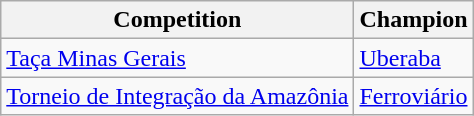<table class="wikitable">
<tr>
<th>Competition</th>
<th>Champion</th>
</tr>
<tr>
<td><a href='#'>Taça Minas Gerais</a></td>
<td><a href='#'>Uberaba</a></td>
</tr>
<tr>
<td><a href='#'>Torneio de Integração da Amazônia</a></td>
<td><a href='#'>Ferroviário</a></td>
</tr>
</table>
